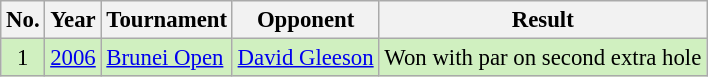<table class="wikitable" style="font-size:95%;">
<tr>
<th>No.</th>
<th>Year</th>
<th>Tournament</th>
<th>Opponent</th>
<th>Result</th>
</tr>
<tr style="background:#D0F0C0;">
<td align=center>1</td>
<td><a href='#'>2006</a></td>
<td><a href='#'>Brunei Open</a></td>
<td> <a href='#'>David Gleeson</a></td>
<td>Won with par on second extra hole</td>
</tr>
</table>
